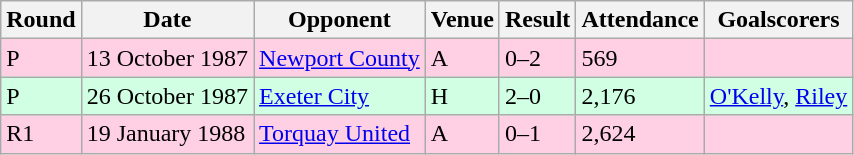<table class="wikitable">
<tr>
<th>Round</th>
<th>Date</th>
<th>Opponent</th>
<th>Venue</th>
<th>Result</th>
<th>Attendance</th>
<th>Goalscorers</th>
</tr>
<tr style="background-color: #ffd0e3;">
<td>P</td>
<td>13 October 1987</td>
<td><a href='#'>Newport County</a></td>
<td>A</td>
<td>0–2</td>
<td>569</td>
<td></td>
</tr>
<tr style="background-color: #d0ffe3;">
<td>P</td>
<td>26 October 1987</td>
<td><a href='#'>Exeter City</a></td>
<td>H</td>
<td>2–0</td>
<td>2,176</td>
<td><a href='#'>O'Kelly</a>, <a href='#'>Riley</a></td>
</tr>
<tr style="background-color: #ffd0e3;">
<td>R1</td>
<td>19 January 1988</td>
<td><a href='#'>Torquay United</a></td>
<td>A</td>
<td>0–1</td>
<td>2,624</td>
<td></td>
</tr>
</table>
